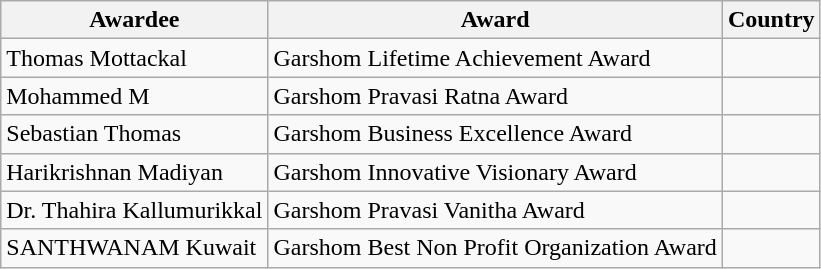<table class="wikitable">
<tr>
<th>Awardee</th>
<th>Award</th>
<th>Country</th>
</tr>
<tr>
<td>Thomas Mottackal </td>
<td>Garshom Lifetime Achievement Award</td>
<td></td>
</tr>
<tr>
<td>Mohammed M </td>
<td>Garshom Pravasi Ratna Award</td>
<td></td>
</tr>
<tr>
<td>Sebastian Thomas </td>
<td>Garshom Business Excellence Award</td>
<td></td>
</tr>
<tr>
<td>Harikrishnan Madiyan </td>
<td>Garshom Innovative Visionary Award</td>
<td></td>
</tr>
<tr>
<td>Dr. Thahira Kallumurikkal </td>
<td>Garshom Pravasi Vanitha Award</td>
<td></td>
</tr>
<tr>
<td>SANTHWANAM Kuwait </td>
<td>Garshom Best Non Profit Organization Award</td>
<td></td>
</tr>
</table>
